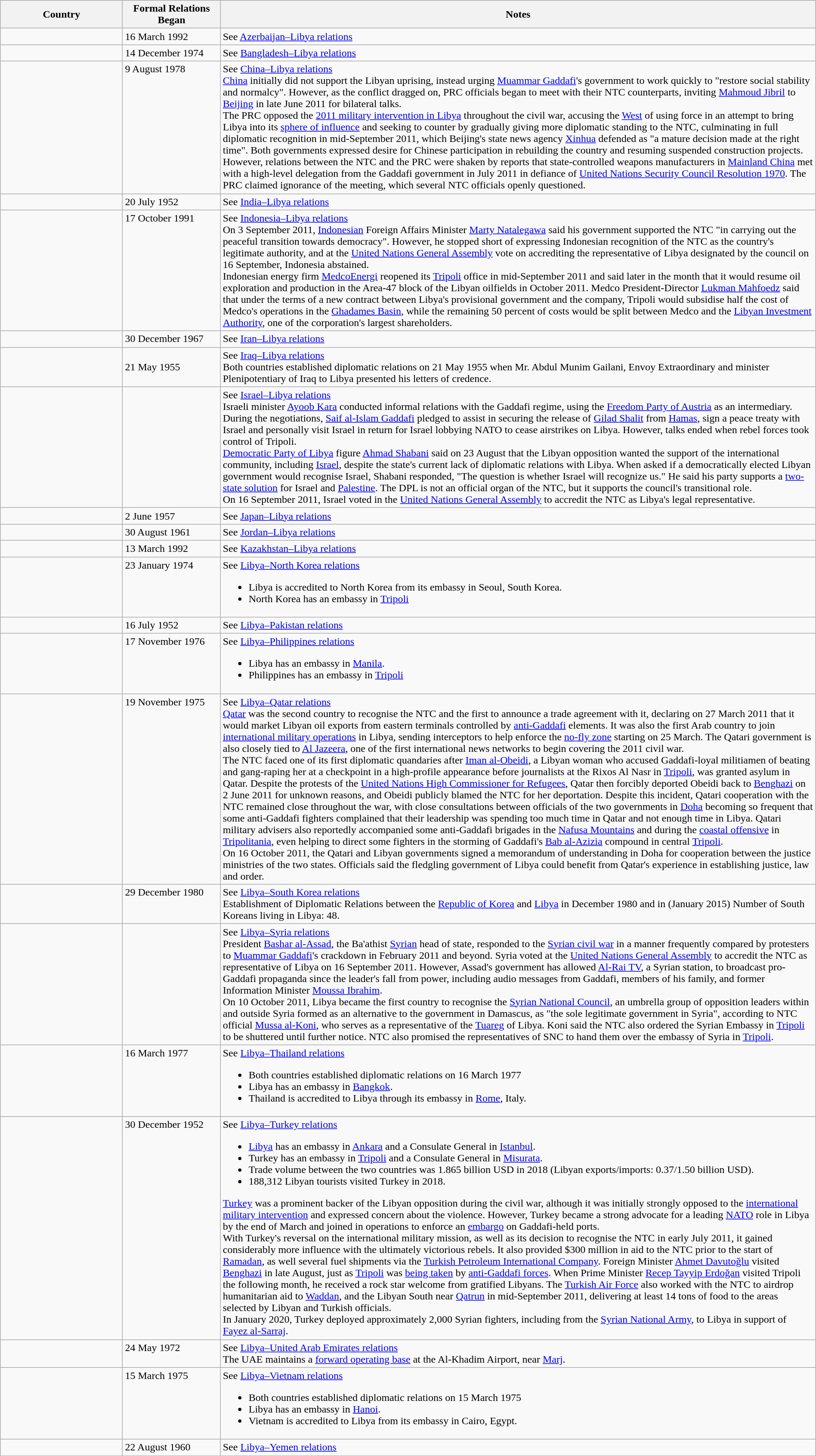<table class="wikitable sortable" style="width:100%; margin:auto;">
<tr>
<th style="width:15%;">Country</th>
<th style="width:12%;">Formal Relations Began</th>
<th>Notes</th>
</tr>
<tr valign="top">
<td></td>
<td>16 March 1992</td>
<td>See <a href='#'>Azerbaijan–Libya relations</a></td>
</tr>
<tr>
<td></td>
<td>14 December 1974</td>
<td>See <a href='#'>Bangladesh–Libya relations</a></td>
</tr>
<tr valign="top">
<td></td>
<td>9 August 1978</td>
<td>See <a href='#'>China–Libya relations</a><br><a href='#'>China</a> initially did not support the Libyan uprising, instead urging <a href='#'>Muammar Gaddafi</a>'s government to work quickly to "restore social stability and normalcy". However, as the conflict dragged on, PRC officials began to meet with their NTC counterparts, inviting <a href='#'>Mahmoud Jibril</a> to <a href='#'>Beijing</a> in late June 2011 for bilateral talks.<br>The PRC opposed the <a href='#'>2011 military intervention in Libya</a> throughout the civil war, accusing the <a href='#'>West</a> of using force in an attempt to bring Libya into its <a href='#'>sphere of influence</a> and seeking to counter by gradually giving more diplomatic standing to the NTC, culminating in full diplomatic recognition in mid-September 2011, which Beijing's state news agency <a href='#'>Xinhua</a> defended as "a mature decision made at the right time". Both governments expressed desire for Chinese participation in rebuilding the country and resuming suspended construction projects. However, relations between the NTC and the PRC were shaken by reports that state-controlled weapons manufacturers in <a href='#'>Mainland China</a> met with a high-level delegation from the Gaddafi government in July 2011 in defiance of <a href='#'>United Nations Security Council Resolution 1970</a>. The PRC claimed ignorance of the meeting, which several NTC officials openly questioned.</td>
</tr>
<tr>
<td></td>
<td>20 July 1952</td>
<td>See <a href='#'>India–Libya relations</a></td>
</tr>
<tr valign="top">
<td></td>
<td>17 October 1991</td>
<td>See <a href='#'>Indonesia–Libya relations</a><br>On 3 September 2011, <a href='#'>Indonesian</a> Foreign Affairs Minister <a href='#'>Marty Natalegawa</a> said his government supported the NTC "in carrying out the peaceful transition towards democracy". However, he stopped short of expressing Indonesian recognition of the NTC as the country's legitimate authority, and at the <a href='#'>United Nations General Assembly</a> vote on accrediting the representative of Libya designated by the council on 16 September, Indonesia abstained.<br>Indonesian energy firm <a href='#'>MedcoEnergi</a> reopened its <a href='#'>Tripoli</a> office in mid-September 2011 and said later in the month that it would resume oil exploration and production in the Area-47 block of the Libyan oilfields in October 2011. Medco President-Director <a href='#'>Lukman Mahfoedz</a> said that under the terms of a new contract between Libya's provisional government and the company, Tripoli would subsidise half the cost of Medco's operations in the <a href='#'>Ghadames Basin</a>, while the remaining 50 percent of costs would be split between Medco and the <a href='#'>Libyan Investment Authority</a>, one of the corporation's largest shareholders.</td>
</tr>
<tr>
<td></td>
<td>30 December 1967</td>
<td>See <a href='#'>Iran–Libya relations</a></td>
</tr>
<tr>
<td></td>
<td>21 May 1955</td>
<td>See <a href='#'>Iraq–Libya relations</a><br>Both countries established diplomatic relations on 21 May 1955 when Mr. Abdul Munim Gailani, Envoy Extraordinary and minister Plenipotentiary of Iraq to Libya presented his letters of credence.</td>
</tr>
<tr valign="top">
<td></td>
<td></td>
<td>See <a href='#'>Israel–Libya relations</a><br>Israeli minister <a href='#'>Ayoob Kara</a>  conducted informal relations with the Gaddafi regime, using the <a href='#'>Freedom Party of Austria</a> as an intermediary. During the negotiations, <a href='#'>Saif al-Islam Gaddafi</a> pledged to assist in securing the release of <a href='#'>Gilad Shalit</a> from <a href='#'>Hamas</a>, sign a peace treaty with Israel and personally visit Israel in return for Israel lobbying NATO to cease airstrikes on Libya. However, talks ended when rebel forces took control of Tripoli.<br><a href='#'>Democratic Party of Libya</a> figure <a href='#'>Ahmad Shabani</a> said on 23 August that the Libyan opposition wanted the support of the international community, including <a href='#'>Israel</a>, despite the state's current lack of diplomatic relations with Libya. When asked if a democratically elected Libyan government would recognise Israel, Shabani responded, "The question is whether Israel will recognize us." He said his party supports a <a href='#'>two-state solution</a> for Israel and <a href='#'>Palestine</a>. The DPL is not an official organ of the NTC, but it supports the council's transitional role.<br>On 16 September 2011, Israel voted in the <a href='#'>United Nations General Assembly</a> to accredit the NTC as Libya's legal representative.</td>
</tr>
<tr>
<td></td>
<td>2 June 1957</td>
<td>See <a href='#'>Japan–Libya relations</a></td>
</tr>
<tr>
<td></td>
<td>30 August 1961</td>
<td>See <a href='#'>Jordan–Libya relations</a></td>
</tr>
<tr>
<td></td>
<td>13 March 1992</td>
<td>See <a href='#'>Kazakhstan–Libya relations</a></td>
</tr>
<tr valign="top">
<td></td>
<td>23 January 1974</td>
<td>See <a href='#'>Libya–North Korea relations</a><br><ul><li>Libya is accredited to North Korea from its embassy in Seoul, South Korea.</li><li>North Korea has an embassy in <a href='#'>Tripoli</a></li></ul></td>
</tr>
<tr>
<td></td>
<td>16 July 1952</td>
<td>See <a href='#'>Libya–Pakistan relations</a></td>
</tr>
<tr valign="top">
<td></td>
<td>17 November 1976</td>
<td>See <a href='#'>Libya–Philippines relations</a><br><ul><li>Libya has an embassy in <a href='#'>Manila</a>.</li><li>Philippines has an embassy in <a href='#'>Tripoli</a></li></ul></td>
</tr>
<tr valign="top">
<td></td>
<td>19 November 1975</td>
<td>See <a href='#'>Libya–Qatar relations</a><br><a href='#'>Qatar</a> was the second country to recognise the NTC and the first to announce a trade agreement with it, declaring on 27 March 2011 that it would market Libyan oil exports from eastern terminals controlled by <a href='#'>anti-Gaddafi</a> elements. It was also the first Arab country to join <a href='#'>international military operations</a> in Libya, sending interceptors to help enforce the <a href='#'>no-fly zone</a> starting on 25 March. The Qatari government is also closely tied to <a href='#'>Al Jazeera</a>, one of the first international news networks to begin covering the 2011 civil war.<br>The NTC faced one of its first diplomatic quandaries after <a href='#'>Iman al-Obeidi</a>, a Libyan woman who accused Gaddafi-loyal militiamen of beating and gang-raping her at a checkpoint in a high-profile appearance before journalists at the Rixos Al Nasr in <a href='#'>Tripoli</a>, was granted asylum in Qatar. Despite the protests of the <a href='#'>United Nations High Commissioner for Refugees</a>, Qatar then forcibly deported Obeidi back to <a href='#'>Benghazi</a> on 2 June 2011 for unknown reasons, and Obeidi publicly blamed the NTC for her deportation. Despite this incident, Qatari cooperation with the NTC remained close throughout the war, with close consultations between officials of the two governments in <a href='#'>Doha</a> becoming so frequent that some anti-Gaddafi fighters complained that their leadership was spending too much time in Qatar and not enough time in Libya. Qatari military advisers also reportedly accompanied some anti-Gaddafi brigades in the <a href='#'>Nafusa Mountains</a> and during the <a href='#'>coastal offensive</a> in <a href='#'>Tripolitania</a>, even helping to direct some fighters in the storming of Gaddafi's <a href='#'>Bab al-Azizia</a> compound in central <a href='#'>Tripoli</a>.<br>On 16 October 2011, the Qatari and Libyan governments signed a memorandum of understanding in Doha for cooperation between the justice ministries of the two states. Officials said the fledgling government of Libya could benefit from Qatar's experience in establishing justice, law and order.</td>
</tr>
<tr valign="top">
<td></td>
<td>29 December 1980</td>
<td>See <a href='#'>Libya–South Korea relations</a><br>Establishment of Diplomatic Relations between the <a href='#'>Republic of Korea</a> and <a href='#'>Libya</a> in December 1980 and in (January 2015) Number of South Koreans living in Libya: 48.</td>
</tr>
<tr valign="top">
<td></td>
<td></td>
<td>See <a href='#'>Libya–Syria relations</a><br>President <a href='#'>Bashar al-Assad</a>, the Ba'athist <a href='#'>Syrian</a> head of state, responded to the <a href='#'>Syrian civil war</a> in a manner frequently compared by protesters to <a href='#'>Muammar Gaddafi</a>'s crackdown in February 2011 and beyond. Syria voted at the <a href='#'>United Nations General Assembly</a> to accredit the NTC as representative of Libya on 16 September 2011. However, Assad's government has allowed <a href='#'>Al-Rai TV</a>, a Syrian station, to broadcast pro-Gaddafi propaganda since the leader's fall from power, including audio messages from Gaddafi, members of his family, and former Information Minister <a href='#'>Moussa Ibrahim</a>.<br>On 10 October 2011, Libya became the first country to recognise the <a href='#'>Syrian National Council</a>, an umbrella group of opposition leaders within and outside Syria formed as an alternative to the government in Damascus, as "the sole legitimate government in Syria", according to NTC official <a href='#'>Mussa al-Koni</a>, who serves as a representative of the <a href='#'>Tuareg</a> of Libya. Koni said the NTC also ordered the Syrian Embassy in <a href='#'>Tripoli</a> to be shuttered until further notice. NTC also promised the representatives of SNC to hand them over the embassy of Syria in <a href='#'>Tripoli</a>.</td>
</tr>
<tr valign="top">
<td></td>
<td>16 March 1977</td>
<td>See <a href='#'>Libya–Thailand relations</a><br><ul><li>Both countries established diplomatic relations on 16 March 1977</li><li>Libya has an embassy in <a href='#'>Bangkok</a>.</li><li>Thailand is accredited to Libya through its embassy in <a href='#'>Rome</a>, Italy.</li></ul></td>
</tr>
<tr valign="top">
<td></td>
<td>30 December 1952</td>
<td>See <a href='#'>Libya–Turkey relations</a><br><ul><li><a href='#'>Libya</a> has an embassy in <a href='#'>Ankara</a> and a Consulate General in <a href='#'>Istanbul</a>.</li><li>Turkey has an embassy in <a href='#'>Tripoli</a> and a Consulate General in <a href='#'>Misurata</a>.</li><li>Trade volume between the two countries was 1.865 billion USD in 2018 (Libyan exports/imports: 0.37/1.50 billion USD).</li><li>188,312 Libyan tourists visited Turkey in 2018.</li></ul><a href='#'>Turkey</a> was a prominent backer of the Libyan opposition during the civil war, although it was initially strongly opposed to the <a href='#'>international military intervention</a> and expressed concern about the violence. However, Turkey became a strong advocate for a leading <a href='#'>NATO</a> role in Libya by the end of March and joined in operations to enforce an <a href='#'>embargo</a> on Gaddafi-held ports.<br>With Turkey's reversal on the international military mission, as well as its decision to recognise the NTC in early July 2011, it gained considerably more influence with the ultimately victorious rebels. It also provided $300 million in aid to the NTC prior to the start of <a href='#'>Ramadan</a>, as well several fuel shipments via the <a href='#'>Turkish Petroleum International Company</a>. Foreign Minister <a href='#'>Ahmet Davutoğlu</a> visited <a href='#'>Benghazi</a> in late August, just as <a href='#'>Tripoli</a> was <a href='#'>being taken</a> by <a href='#'>anti-Gaddafi forces</a>. When Prime Minister <a href='#'>Recep Tayyip Erdoğan</a> visited Tripoli the following month, he received a rock star welcome from gratified Libyans. The <a href='#'>Turkish Air Force</a> also worked with the NTC to airdrop humanitarian aid to <a href='#'>Waddan</a>, and the Libyan South near <a href='#'>Qatrun</a> in mid-September 2011, delivering at least 14 tons of food to the areas selected by Libyan and Turkish officials.<br>In January 2020, Turkey deployed approximately 2,000 Syrian fighters, including from the <a href='#'>Syrian National Army</a>, to Libya in support of <a href='#'>Fayez al-Sarraj</a>.</td>
</tr>
<tr valign="top">
<td></td>
<td>24 May 1972</td>
<td>See <a href='#'>Libya–United Arab Emirates relations</a><br>The UAE maintains a <a href='#'>forward operating base</a> at the Al-Khadim Airport, near <a href='#'>Marj</a>.</td>
</tr>
<tr valign="top">
<td></td>
<td>15 March 1975</td>
<td>See <a href='#'>Libya–Vietnam relations</a><br><ul><li>Both countries established diplomatic relations on 15 March 1975</li><li>Libya has an embassy in <a href='#'>Hanoi</a>.</li><li>Vietnam is accredited to Libya from its embassy in Cairo, Egypt.</li></ul></td>
</tr>
<tr>
<td></td>
<td>22 August 1960</td>
<td>See <a href='#'>Libya–Yemen relations</a></td>
</tr>
</table>
